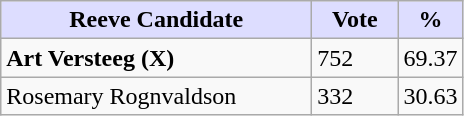<table class="wikitable">
<tr>
<th style="background:#ddf; width:200px;">Reeve Candidate </th>
<th style="background:#ddf; width:50px;">Vote</th>
<th style="background:#ddf; width:30px;">%</th>
</tr>
<tr>
<td><strong>Art Versteeg (X)</strong></td>
<td>752</td>
<td>69.37</td>
</tr>
<tr>
<td>Rosemary Rognvaldson</td>
<td>332</td>
<td>30.63</td>
</tr>
</table>
